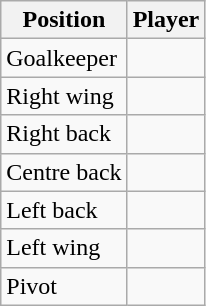<table class="wikitable">
<tr>
<th>Position</th>
<th>Player</th>
</tr>
<tr>
<td>Goalkeeper</td>
<td></td>
</tr>
<tr>
<td>Right wing</td>
<td></td>
</tr>
<tr>
<td>Right back</td>
<td></td>
</tr>
<tr>
<td>Centre back</td>
<td></td>
</tr>
<tr>
<td>Left back</td>
<td></td>
</tr>
<tr>
<td>Left wing</td>
<td></td>
</tr>
<tr>
<td>Pivot</td>
<td></td>
</tr>
</table>
